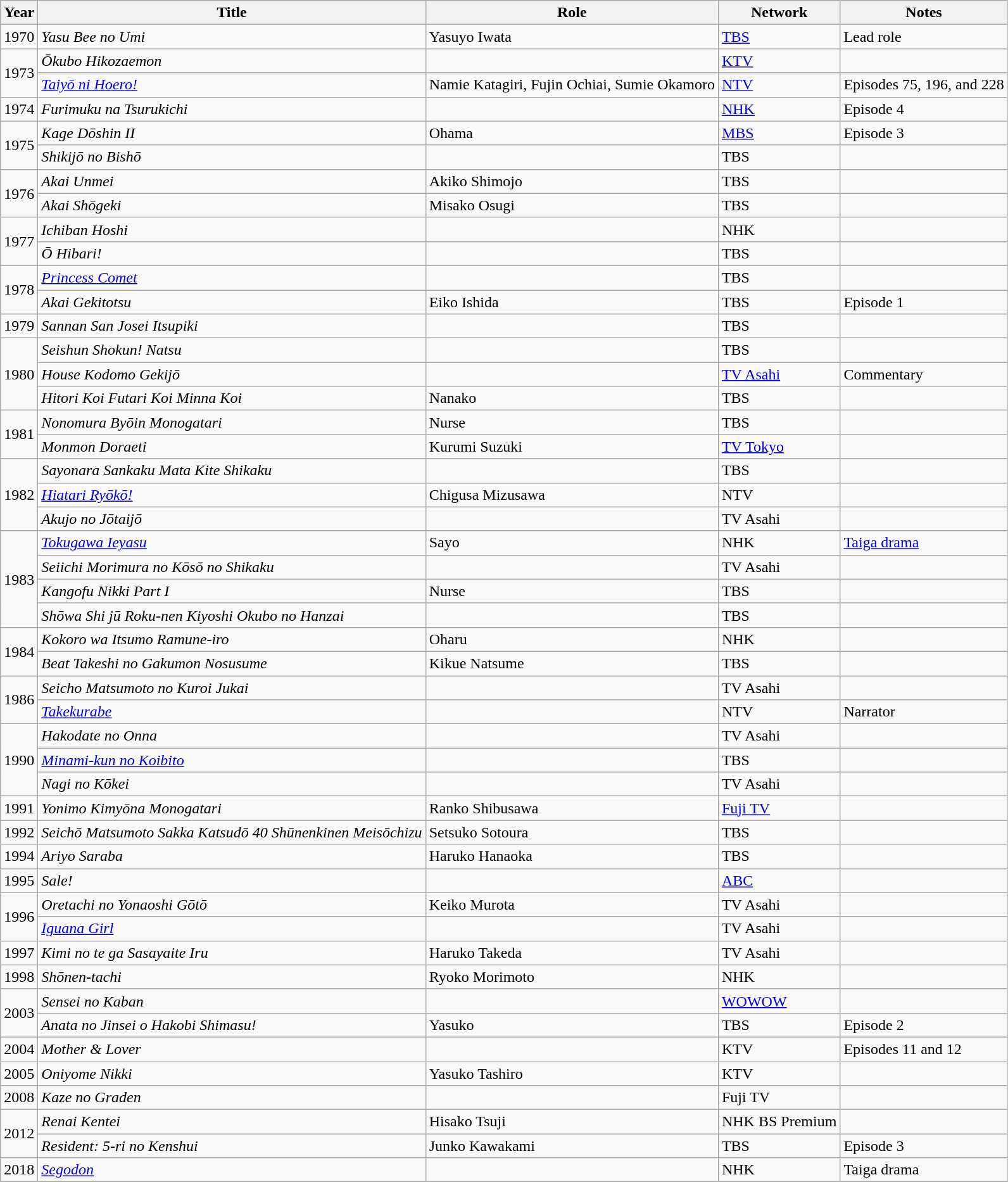<table class="wikitable">
<tr>
<th>Year</th>
<th>Title</th>
<th>Role</th>
<th>Network</th>
<th>Notes</th>
</tr>
<tr>
<td>1970</td>
<td><em>Yasu Bee no Umi</em></td>
<td>Yasuyo Iwata</td>
<td><a href='#'>TBS</a></td>
<td>Lead role</td>
</tr>
<tr>
<td rowspan="2">1973</td>
<td><em>Ōkubo Hikozaemon</em></td>
<td></td>
<td><a href='#'>KTV</a></td>
<td></td>
</tr>
<tr>
<td><em><a href='#'>Taiyō ni Hoero!</a></em></td>
<td>Namie Katagiri, Fujin Ochiai, Sumie Okamoro</td>
<td><a href='#'>NTV</a></td>
<td>Episodes 75, 196, and 228</td>
</tr>
<tr>
<td>1974</td>
<td><em>Furimuku na Tsurukichi</em></td>
<td></td>
<td><a href='#'>NHK</a></td>
<td>Episode 4</td>
</tr>
<tr>
<td rowspan="2">1975</td>
<td><em>Kage Dōshin II</em></td>
<td>Ohama</td>
<td><a href='#'>MBS</a></td>
<td>Episode 3</td>
</tr>
<tr>
<td><em>Shikijō no Bishō</em></td>
<td></td>
<td>TBS</td>
<td></td>
</tr>
<tr>
<td rowspan="2">1976</td>
<td><em>Akai Unmei</em></td>
<td>Akiko Shimojo</td>
<td>TBS</td>
<td></td>
</tr>
<tr>
<td><em>Akai Shōgeki</em></td>
<td>Misako Osugi</td>
<td>TBS</td>
<td></td>
</tr>
<tr>
<td rowspan="2">1977</td>
<td><em>Ichiban Hoshi</em></td>
<td></td>
<td>NHK</td>
<td></td>
</tr>
<tr>
<td><em>Ō Hibari!</em></td>
<td></td>
<td>TBS</td>
<td></td>
</tr>
<tr>
<td rowspan="2">1978</td>
<td><em><a href='#'>Princess Comet</a></em></td>
<td></td>
<td>TBS</td>
<td></td>
</tr>
<tr>
<td><em>Akai Gekitotsu</em></td>
<td>Eiko Ishida</td>
<td>TBS</td>
<td>Episode 1</td>
</tr>
<tr>
<td>1979</td>
<td><em>Sannan San Josei Itsupiki</em></td>
<td></td>
<td>TBS</td>
<td></td>
</tr>
<tr>
<td rowspan="3">1980</td>
<td><em>Seishun Shokun! Natsu</em></td>
<td></td>
<td>TBS</td>
<td></td>
</tr>
<tr>
<td><em>House Kodomo Gekijō</em></td>
<td></td>
<td><a href='#'>TV Asahi</a></td>
<td>Commentary</td>
</tr>
<tr>
<td><em>Hitori Koi Futari Koi Minna Koi</em></td>
<td>Nanako</td>
<td>TBS</td>
<td></td>
</tr>
<tr>
<td rowspan="2">1981</td>
<td><em>Nonomura Byōin Monogatari</em></td>
<td>Nurse</td>
<td>TBS</td>
<td></td>
</tr>
<tr>
<td><em>Monmon Doraeti</em></td>
<td>Kurumi Suzuki</td>
<td><a href='#'>TV Tokyo</a></td>
<td></td>
</tr>
<tr>
<td rowspan="3">1982</td>
<td><em>Sayonara Sankaku Mata Kite Shikaku</em></td>
<td></td>
<td>TBS</td>
<td></td>
</tr>
<tr>
<td><em><a href='#'>Hiatari Ryōkō!</a></em></td>
<td>Chigusa Mizusawa</td>
<td>NTV</td>
<td></td>
</tr>
<tr>
<td><em>Akujo no Jōtaijō</em></td>
<td></td>
<td>TV Asahi</td>
<td></td>
</tr>
<tr>
<td rowspan="4">1983</td>
<td><em><a href='#'>Tokugawa Ieyasu</a></em></td>
<td>Sayo</td>
<td>NHK</td>
<td><a href='#'>Taiga drama</a></td>
</tr>
<tr>
<td><em>Seiichi Morimura no Kōsō no Shikaku</em></td>
<td></td>
<td>TV Asahi</td>
<td></td>
</tr>
<tr>
<td><em>Kangofu Nikki Part I</em></td>
<td>Nurse</td>
<td>TBS</td>
<td></td>
</tr>
<tr>
<td><em>Shōwa Shi jū Roku-nen Kiyoshi Okubo no Hanzai</em></td>
<td></td>
<td>TBS</td>
<td></td>
</tr>
<tr>
<td rowspan="2">1984</td>
<td><em>Kokoro wa Itsumo Ramune-iro</em></td>
<td>Oharu</td>
<td>NHK</td>
<td></td>
</tr>
<tr>
<td><em>Beat Takeshi no Gakumon Nosusume</em></td>
<td>Kikue Natsume</td>
<td>TBS</td>
<td></td>
</tr>
<tr>
<td rowspan="2">1986</td>
<td><em>Seicho Matsumoto no Kuroi Jukai</em></td>
<td></td>
<td>TV Asahi</td>
<td></td>
</tr>
<tr>
<td><em><a href='#'>Takekurabe</a></em></td>
<td></td>
<td>NTV</td>
<td>Narrator</td>
</tr>
<tr>
<td rowspan="3">1990</td>
<td><em>Hakodate no Onna</em></td>
<td></td>
<td>TV Asahi</td>
<td></td>
</tr>
<tr>
<td><em><a href='#'>Minami-kun no Koibito</a></em></td>
<td></td>
<td>TBS</td>
<td></td>
</tr>
<tr>
<td><em>Nagi no Kōkei</em></td>
<td></td>
<td>TV Asahi</td>
<td></td>
</tr>
<tr>
<td>1991</td>
<td><em>Yonimo Kimyōna Monogatari</em></td>
<td>Ranko Shibusawa</td>
<td><a href='#'>Fuji TV</a></td>
<td></td>
</tr>
<tr>
<td>1992</td>
<td><em>Seichō Matsumoto Sakka Katsudō 40 Shūnenkinen Meisōchizu</em></td>
<td>Setsuko Sotoura</td>
<td>TBS</td>
<td></td>
</tr>
<tr>
<td>1994</td>
<td><em>Ariyo Saraba</em></td>
<td>Haruko Hanaoka</td>
<td>TBS</td>
<td></td>
</tr>
<tr>
<td>1995</td>
<td><em>Sale!</em></td>
<td></td>
<td><a href='#'>ABC</a></td>
<td></td>
</tr>
<tr>
<td rowspan="2">1996</td>
<td><em>Oretachi no Yonaoshi Gōtō</em></td>
<td>Keiko Murota</td>
<td>TV Asahi</td>
<td></td>
</tr>
<tr>
<td><em><a href='#'>Iguana Girl</a></em></td>
<td></td>
<td>TV Asahi</td>
<td></td>
</tr>
<tr>
<td>1997</td>
<td><em>Kimi no te ga Sasayaite Iru</em></td>
<td>Haruko Takeda</td>
<td>TV Asahi</td>
<td></td>
</tr>
<tr>
<td>1998</td>
<td><em>Shōnen-tachi</em></td>
<td>Ryoko Morimoto</td>
<td>NHK</td>
<td></td>
</tr>
<tr>
<td rowspan="2">2003</td>
<td><em>Sensei no Kaban</em></td>
<td></td>
<td><a href='#'>WOWOW</a></td>
<td></td>
</tr>
<tr>
<td><em>Anata no Jinsei o Hakobi Shimasu!</em></td>
<td>Yasuko</td>
<td>TBS</td>
<td>Episode 2</td>
</tr>
<tr>
<td>2004</td>
<td><em>Mother & Lover</em></td>
<td></td>
<td>KTV</td>
<td>Episodes 11 and 12</td>
</tr>
<tr>
<td>2005</td>
<td><em>Oniyome Nikki</em></td>
<td>Yasuko Tashiro</td>
<td>KTV</td>
<td></td>
</tr>
<tr>
<td>2008</td>
<td><em>Kaze no Graden</em></td>
<td></td>
<td>Fuji TV</td>
<td></td>
</tr>
<tr>
<td rowspan="2">2012</td>
<td><em>Renai Kentei</em></td>
<td>Hisako Tsuji</td>
<td>NHK BS Premium</td>
<td></td>
</tr>
<tr>
<td><em>Resident: 5-ri no Kenshui</em></td>
<td>Junko Kawakami</td>
<td>TBS</td>
<td>Episode 3</td>
</tr>
<tr>
<td>2018</td>
<td><em><a href='#'>Segodon</a></em></td>
<td></td>
<td>NHK</td>
<td>Taiga drama</td>
</tr>
<tr>
</tr>
</table>
